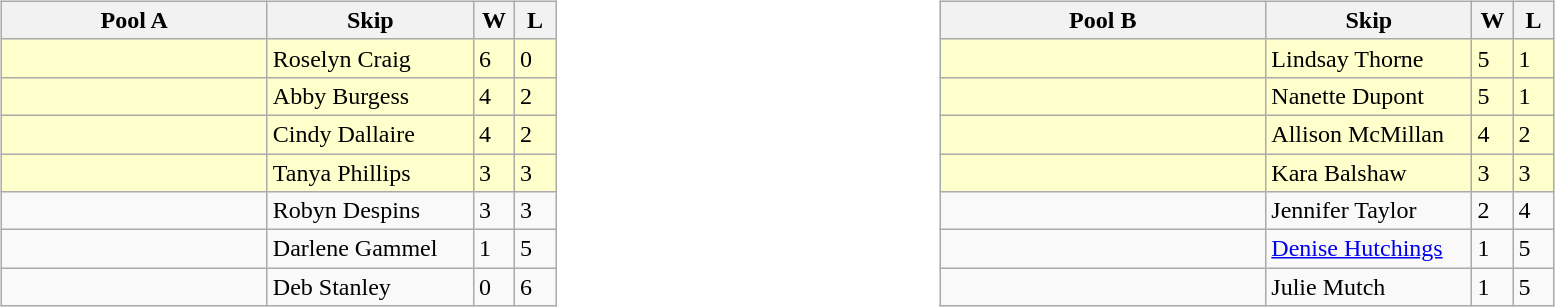<table>
<tr>
<td valign=top width=10%><br><table class="wikitable">
<tr>
<th width=170>Pool A</th>
<th width=130>Skip</th>
<th width=20>W</th>
<th width=20>L</th>
</tr>
<tr bgcolor=#ffffcc>
<td></td>
<td>Roselyn Craig</td>
<td>6</td>
<td>0</td>
</tr>
<tr bgcolor=#ffffcc>
<td></td>
<td>Abby Burgess</td>
<td>4</td>
<td>2</td>
</tr>
<tr bgcolor=#ffffcc>
<td></td>
<td>Cindy Dallaire</td>
<td>4</td>
<td>2</td>
</tr>
<tr bgcolor=#ffffcc>
<td></td>
<td>Tanya Phillips</td>
<td>3</td>
<td>3</td>
</tr>
<tr>
<td></td>
<td>Robyn Despins</td>
<td>3</td>
<td>3</td>
</tr>
<tr>
<td></td>
<td>Darlene Gammel</td>
<td>1</td>
<td>5</td>
</tr>
<tr>
<td></td>
<td>Deb Stanley</td>
<td>0</td>
<td>6</td>
</tr>
</table>
</td>
<td valign=top width=10%><br><table class="wikitable">
<tr>
<th width=210>Pool B</th>
<th width=130>Skip</th>
<th width=20>W</th>
<th width=20>L</th>
</tr>
<tr bgcolor=#ffffcc>
<td></td>
<td>Lindsay Thorne</td>
<td>5</td>
<td>1</td>
</tr>
<tr bgcolor=#ffffcc>
<td></td>
<td>Nanette Dupont</td>
<td>5</td>
<td>1</td>
</tr>
<tr bgcolor=#ffffcc>
<td></td>
<td>Allison McMillan</td>
<td>4</td>
<td>2</td>
</tr>
<tr bgcolor=#ffffcc>
<td></td>
<td>Kara Balshaw</td>
<td>3</td>
<td>3</td>
</tr>
<tr>
<td></td>
<td>Jennifer Taylor</td>
<td>2</td>
<td>4</td>
</tr>
<tr>
<td></td>
<td><a href='#'>Denise Hutchings</a></td>
<td>1</td>
<td>5</td>
</tr>
<tr>
<td></td>
<td>Julie Mutch</td>
<td>1</td>
<td>5</td>
</tr>
</table>
</td>
</tr>
</table>
